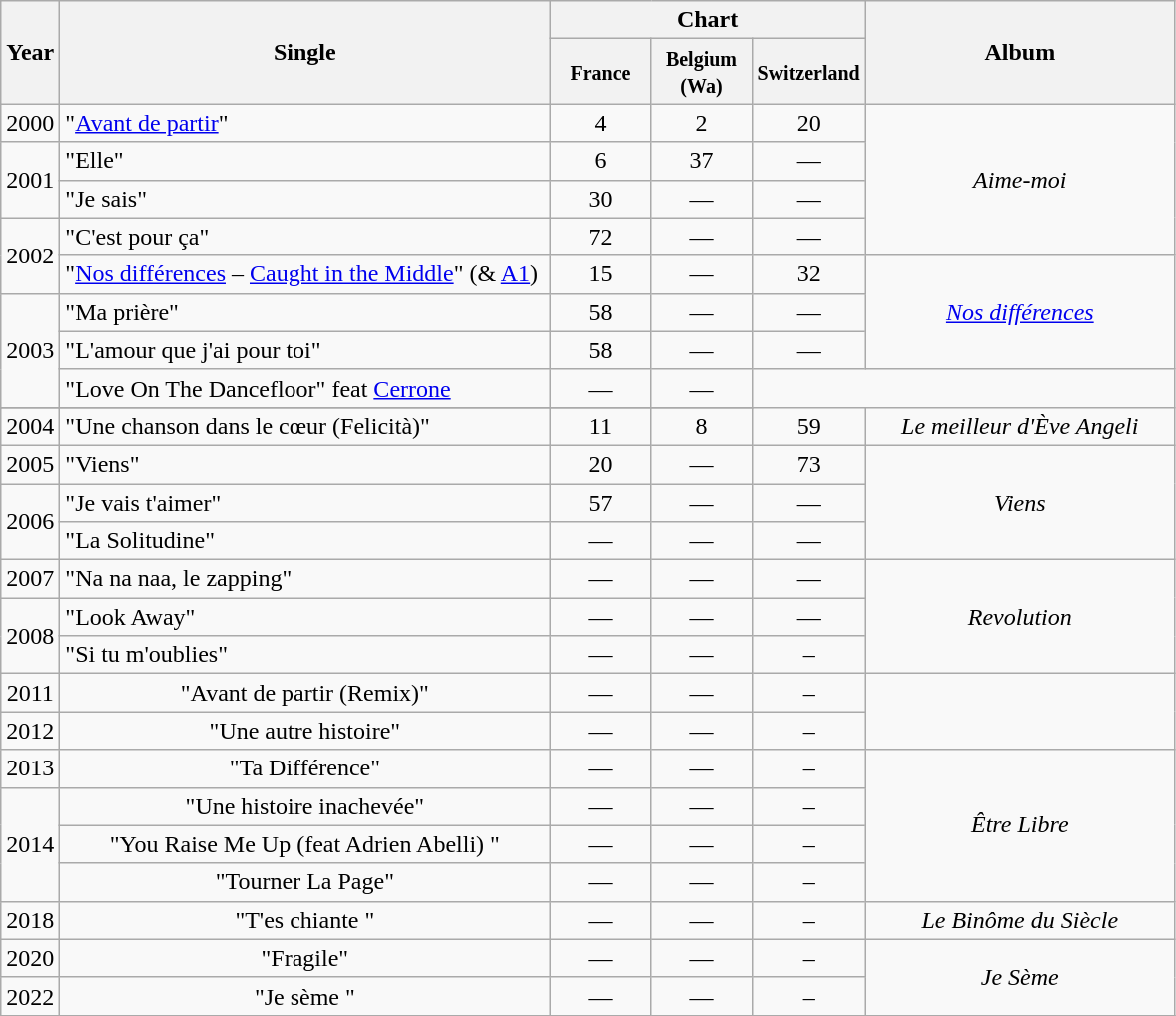<table class="wikitable" style="text-align:center;">
<tr>
<th style="text-align:center;" rowspan="2">Year</th>
<th rowspan="2" style="text-align:center; width:320px;">Single</th>
<th style="text-align:center;" colspan="3">Chart</th>
<th rowspan="2" style="text-align:center; width:200px;">Album</th>
</tr>
<tr>
<th width="60"><small>France</small></th>
<th width="60"><small>Belgium (Wa)</small></th>
<th width="60"><small>Switzerland</small></th>
</tr>
<tr>
<td>2000</td>
<td style="text-align:left;">"<a href='#'>Avant de partir</a>"</td>
<td>4</td>
<td>2</td>
<td>20</td>
<td style="text-align:center;" rowspan="4"><em>Aime-moi</em></td>
</tr>
<tr>
<td style="text-align:center;" rowspan="2">2001</td>
<td style="text-align:left;">"Elle"</td>
<td>6</td>
<td>37</td>
<td>—</td>
</tr>
<tr>
<td style="text-align:left;">"Je sais"</td>
<td>30</td>
<td>—</td>
<td>—</td>
</tr>
<tr>
<td style="text-align:center;" rowspan="2">2002</td>
<td style="text-align:left;">"C'est pour ça"</td>
<td>72</td>
<td>—</td>
<td>—</td>
</tr>
<tr>
<td style="text-align:left;">"<a href='#'>Nos différences</a> – <a href='#'>Caught in the Middle</a>" (& <a href='#'>A1</a>)</td>
<td>15</td>
<td>—</td>
<td>32</td>
<td style="text-align:center;" rowspan="3"><em><a href='#'>Nos différences</a></em></td>
</tr>
<tr>
<td style="text-align:center;" rowspan="3">2003</td>
<td style="text-align:left;">"Ma prière"</td>
<td>58</td>
<td>—</td>
<td>—</td>
</tr>
<tr>
<td style="text-align:left;">"L'amour que j'ai pour toi"</td>
<td>58</td>
<td>—</td>
<td>—</td>
</tr>
<tr>
<td style="text-align:left;">"Love On The Dancefloor" feat <a href='#'>Cerrone</a></td>
<td>—</td>
<td>—</td>
</tr>
<tr>
</tr>
<tr>
<td>2004</td>
<td style="text-align:left;">"Une chanson dans le cœur (Felicità)"</td>
<td>11</td>
<td>8</td>
<td>59</td>
<td><em>Le meilleur d'Ève Angeli</em></td>
</tr>
<tr>
<td>2005</td>
<td style="text-align:left;">"Viens"</td>
<td>20</td>
<td>—</td>
<td>73</td>
<td style="text-align:center;" rowspan="3"><em>Viens</em></td>
</tr>
<tr>
<td style="text-align:center;" rowspan="2">2006</td>
<td style="text-align:left;">"Je vais t'aimer"</td>
<td>57</td>
<td>—</td>
<td>—</td>
</tr>
<tr>
<td style="text-align:left;">"La Solitudine"</td>
<td>—</td>
<td>—</td>
<td>—</td>
</tr>
<tr>
<td>2007</td>
<td style="text-align:left;">"Na na naa, le zapping"</td>
<td>—</td>
<td>—</td>
<td>—</td>
<td style="text-align:center;" rowspan="3"><em>Revolution</em></td>
</tr>
<tr>
<td style="text-align:center;" rowspan="2">2008</td>
<td style="text-align:left;">"Look Away"</td>
<td>—</td>
<td>—</td>
<td>—</td>
</tr>
<tr>
<td style="text-align:left;">"Si tu m'oublies"</td>
<td>—</td>
<td>—</td>
<td>–</td>
</tr>
<tr>
<td rowspan="1" align="center">2011</td>
<td>"Avant de partir (Remix)"</td>
<td>—</td>
<td>—</td>
<td>–</td>
</tr>
<tr>
<td rowspan="1" align="center">2012</td>
<td>"Une autre histoire"</td>
<td>—</td>
<td>—</td>
<td>–</td>
</tr>
<tr>
<td rowspan="1" align="center">2013</td>
<td>"Ta Différence"</td>
<td>—</td>
<td>—</td>
<td>–</td>
<td rowspan="4" align="center"><em>Être Libre</em></td>
</tr>
<tr>
<td rowspan="3" align="center">2014</td>
<td>"Une histoire inachevée"</td>
<td>—</td>
<td>—</td>
<td>–</td>
</tr>
<tr>
<td>"You Raise Me Up (feat Adrien Abelli) "</td>
<td>—</td>
<td>—</td>
<td>–</td>
</tr>
<tr>
<td>"Tourner La Page"</td>
<td>—</td>
<td>—</td>
<td>–</td>
</tr>
<tr>
<td rowspan="1" align="center">2018</td>
<td>"T'es chiante "</td>
<td>—</td>
<td>—</td>
<td>–</td>
<td rowspan="1" align="center"><em>Le Binôme du Siècle</em></td>
</tr>
<tr>
<td rowspan="1" align="center">2020</td>
<td>"Fragile"</td>
<td>—</td>
<td>—</td>
<td>–</td>
<td rowspan="2" align="center"><em>Je Sème</em></td>
</tr>
<tr>
<td rowspan="1" align="center">2022</td>
<td>"Je sème "</td>
<td>—</td>
<td>—</td>
<td>–</td>
</tr>
<tr>
</tr>
</table>
